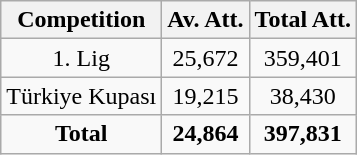<table class="wikitable" style="text-align: center">
<tr>
<th>Competition</th>
<th>Av. Att.</th>
<th>Total Att.</th>
</tr>
<tr>
<td>1. Lig</td>
<td>25,672</td>
<td>359,401</td>
</tr>
<tr>
<td>Türkiye Kupası</td>
<td>19,215</td>
<td>38,430</td>
</tr>
<tr>
<td><strong>Total</strong></td>
<td><strong>24,864</strong></td>
<td><strong>397,831</strong></td>
</tr>
</table>
